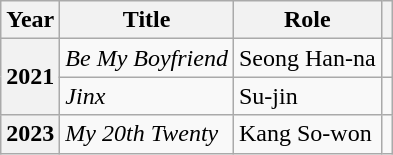<table class="wikitable plainrowheaders">
<tr>
<th scope="col">Year</th>
<th scope="col">Title</th>
<th scope="col">Role</th>
<th scope="col" class="unsortable"></th>
</tr>
<tr>
<th scope="row" rowspan="2">2021</th>
<td><em>Be My Boyfriend</em></td>
<td>Seong Han-na</td>
<td style="text-align:center"></td>
</tr>
<tr>
<td><em>Jinx</em></td>
<td>Su-jin</td>
<td style="text-align:center"></td>
</tr>
<tr>
<th scope="row">2023</th>
<td><em>My 20th Twenty</em></td>
<td>Kang So-won</td>
<td style="text-align:center"></td>
</tr>
</table>
